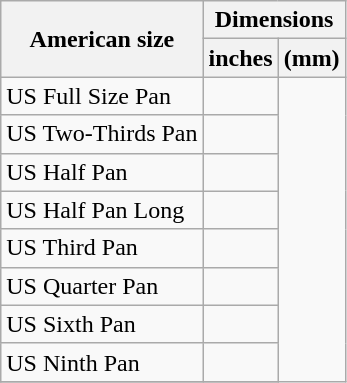<table class="wikitable sortable">
<tr>
<th rowspan=2>American size</th>
<th colspan=2>Dimensions</th>
</tr>
<tr>
<th>inches</th>
<th>(mm)</th>
</tr>
<tr>
<td>US Full Size Pan</td>
<td></td>
</tr>
<tr>
<td>US Two-Thirds Pan</td>
<td></td>
</tr>
<tr>
<td>US Half Pan</td>
<td></td>
</tr>
<tr>
<td>US Half Pan Long</td>
<td></td>
</tr>
<tr>
<td>US Third Pan</td>
<td></td>
</tr>
<tr>
<td>US Quarter Pan</td>
<td></td>
</tr>
<tr>
<td>US Sixth Pan</td>
<td></td>
</tr>
<tr>
<td>US Ninth Pan</td>
<td></td>
</tr>
<tr>
</tr>
</table>
